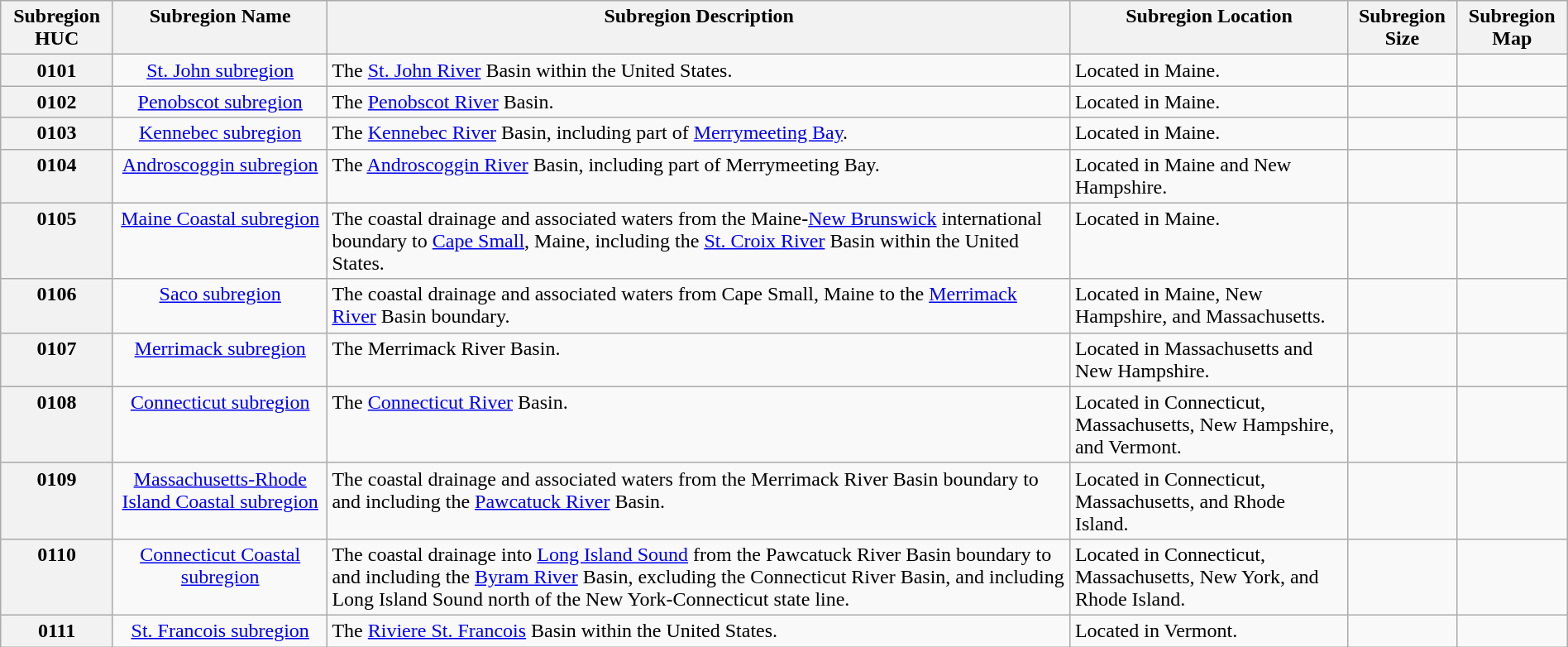<table class="wikitable" border="1" style="margin: 1em auto 1em auto;">
<tr valign="top">
<th scope="col">Subregion HUC</th>
<th scope="col">Subregion Name</th>
<th scope="col">Subregion Description</th>
<th scope="col">Subregion Location</th>
<th scope="col">Subregion Size</th>
<th scope="col">Subregion Map</th>
</tr>
<tr valign="top">
<th scope="row">0101</th>
<td align="center"><a href='#'>St. John subregion</a></td>
<td align="left">The <a href='#'>St. John River</a> Basin within the United States.</td>
<td>Located in Maine.</td>
<td align="center"></td>
<td align="right"></td>
</tr>
<tr valign="top">
<th scope="row">0102</th>
<td align="center"><a href='#'>Penobscot subregion</a></td>
<td align="left">The <a href='#'>Penobscot River</a> Basin.</td>
<td>Located in Maine.</td>
<td align="center"></td>
<td align="right"></td>
</tr>
<tr valign="top">
<th scope="row">0103</th>
<td align="center"><a href='#'>Kennebec subregion</a></td>
<td align="left">The <a href='#'>Kennebec River</a> Basin, including part of <a href='#'>Merrymeeting Bay</a>.</td>
<td>Located in Maine.</td>
<td align="center"></td>
<td align="right"></td>
</tr>
<tr valign="top">
<th scope="row">0104</th>
<td align="center"><a href='#'>Androscoggin subregion</a></td>
<td align="left">The <a href='#'>Androscoggin River</a> Basin, including part of Merrymeeting Bay.</td>
<td>Located in Maine and New Hampshire.</td>
<td align="center"></td>
<td align="right"></td>
</tr>
<tr valign="top">
<th scope="row">0105</th>
<td align="center"><a href='#'>Maine Coastal subregion</a></td>
<td align="left">The coastal drainage and associated waters from the Maine-<a href='#'>New Brunswick</a> international boundary to <a href='#'>Cape Small</a>, Maine, including the <a href='#'>St. Croix River</a> Basin within the United States.</td>
<td>Located in Maine.</td>
<td align="center"></td>
<td align="right"></td>
</tr>
<tr valign="top">
<th scope="row">0106</th>
<td align="center"><a href='#'>Saco subregion</a></td>
<td align="left">The coastal drainage and associated waters from Cape Small, Maine to the <a href='#'>Merrimack River</a> Basin boundary.</td>
<td>Located in Maine, New Hampshire, and Massachusetts.</td>
<td align="center"></td>
<td align="right"></td>
</tr>
<tr valign="top">
<th scope="row">0107</th>
<td align="center"><a href='#'>Merrimack subregion</a></td>
<td align="left">The Merrimack River Basin.</td>
<td>Located in Massachusetts and New Hampshire.</td>
<td align="center"></td>
<td align="right"></td>
</tr>
<tr valign="top">
<th scope="row">0108</th>
<td align="center"><a href='#'>Connecticut subregion</a></td>
<td align="left">The <a href='#'>Connecticut River</a> Basin.</td>
<td>Located in Connecticut, Massachusetts, New Hampshire, and Vermont.</td>
<td align="center"></td>
<td align="right"></td>
</tr>
<tr valign="top">
<th scope="row">0109</th>
<td align="center"><a href='#'>Massachusetts-Rhode Island Coastal subregion</a></td>
<td align="left">The coastal drainage and associated waters from the Merrimack River Basin boundary to and including the <a href='#'>Pawcatuck River</a> Basin.</td>
<td>Located in Connecticut, Massachusetts, and Rhode Island.</td>
<td align="center"></td>
<td align="right"></td>
</tr>
<tr valign="top">
<th scope="row">0110</th>
<td align="center"><a href='#'>Connecticut Coastal subregion</a></td>
<td align="left">The coastal drainage into <a href='#'>Long Island Sound</a> from the Pawcatuck River Basin boundary to and including the <a href='#'>Byram River</a> Basin, excluding the Connecticut River Basin, and including Long Island Sound north of the New York-Connecticut state line.</td>
<td>Located in Connecticut, Massachusetts, New York, and Rhode Island.</td>
<td align="center"></td>
<td align="right"></td>
</tr>
<tr valign="top">
<th scope="row">0111</th>
<td align="center"><a href='#'>St. Francois subregion</a></td>
<td align="left">The <a href='#'>Riviere St. Francois</a> Basin within the United States.</td>
<td>Located in Vermont.</td>
<td align="center"></td>
<td align="right"></td>
</tr>
</table>
